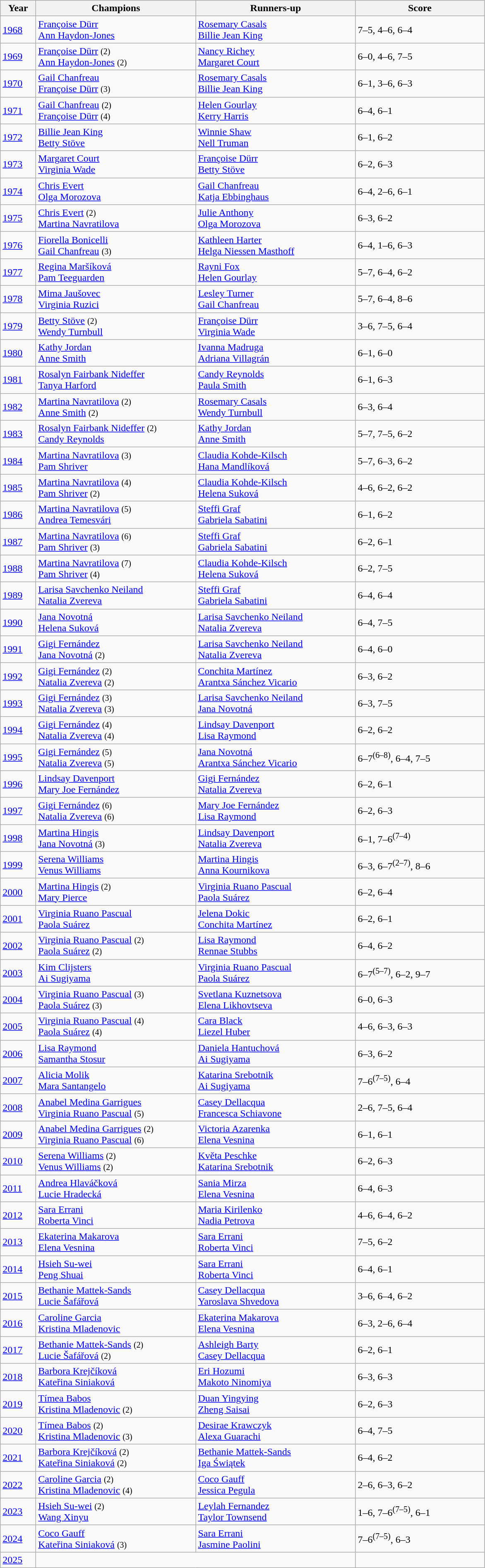<table class="wikitable sortable">
<tr>
<th width=50>Year</th>
<th width=250>Champions</th>
<th width=250>Runners-up</th>
<th width=200 class=unsortable>Score</th>
</tr>
<tr>
<td><a href='#'>1968</a></td>
<td> <a href='#'>Françoise Dürr</a> <br>  <a href='#'>Ann Haydon-Jones</a></td>
<td> <a href='#'>Rosemary Casals</a> <br>  <a href='#'>Billie Jean King</a></td>
<td>7–5, 4–6, 6–4</td>
</tr>
<tr>
<td><a href='#'>1969</a></td>
<td> <a href='#'>Françoise Dürr</a> <small>(2)</small> <br>  <a href='#'>Ann Haydon-Jones</a> <small>(2)</small></td>
<td> <a href='#'>Nancy Richey</a> <br>  <a href='#'>Margaret Court</a></td>
<td>6–0, 4–6, 7–5</td>
</tr>
<tr>
<td><a href='#'>1970</a></td>
<td> <a href='#'>Gail Chanfreau</a> <br>  <a href='#'>Françoise Dürr</a> <small>(3)</small></td>
<td> <a href='#'>Rosemary Casals</a> <br>  <a href='#'>Billie Jean King</a></td>
<td>6–1, 3–6, 6–3</td>
</tr>
<tr>
<td><a href='#'>1971</a></td>
<td> <a href='#'>Gail Chanfreau</a> <small>(2)</small> <br>  <a href='#'>Françoise Dürr</a> <small>(4)</small></td>
<td> <a href='#'>Helen Gourlay</a> <br>  <a href='#'>Kerry Harris</a></td>
<td>6–4, 6–1</td>
</tr>
<tr>
<td><a href='#'>1972</a></td>
<td> <a href='#'>Billie Jean King</a> <br>  <a href='#'>Betty Stöve</a></td>
<td> <a href='#'>Winnie Shaw</a> <br>  <a href='#'>Nell Truman</a></td>
<td>6–1, 6–2</td>
</tr>
<tr>
<td><a href='#'>1973</a></td>
<td> <a href='#'>Margaret Court</a> <br>  <a href='#'>Virginia Wade</a></td>
<td> <a href='#'>Françoise Dürr</a> <br>  <a href='#'>Betty Stöve</a></td>
<td>6–2, 6–3</td>
</tr>
<tr>
<td><a href='#'>1974</a></td>
<td> <a href='#'>Chris Evert</a> <br>  <a href='#'>Olga Morozova</a></td>
<td> <a href='#'>Gail Chanfreau</a> <br>  <a href='#'>Katja Ebbinghaus</a></td>
<td>6–4, 2–6, 6–1</td>
</tr>
<tr>
<td><a href='#'>1975</a></td>
<td> <a href='#'>Chris Evert</a> <small>(2)</small> <br>  <a href='#'>Martina Navratilova</a></td>
<td> <a href='#'>Julie Anthony</a> <br>  <a href='#'>Olga Morozova</a></td>
<td>6–3, 6–2</td>
</tr>
<tr>
<td><a href='#'>1976</a></td>
<td> <a href='#'>Fiorella Bonicelli</a> <br>  <a href='#'>Gail Chanfreau</a> <small>(3)</small></td>
<td> <a href='#'>Kathleen Harter</a> <br>  <a href='#'>Helga Niessen Masthoff</a></td>
<td>6–4, 1–6, 6–3</td>
</tr>
<tr>
<td><a href='#'>1977</a></td>
<td> <a href='#'>Regina Maršíková</a> <br>  <a href='#'>Pam Teeguarden</a></td>
<td> <a href='#'>Rayni Fox</a> <br>  <a href='#'>Helen Gourlay</a></td>
<td>5–7, 6–4, 6–2</td>
</tr>
<tr>
<td><a href='#'>1978</a></td>
<td> <a href='#'>Mima Jaušovec</a> <br>  <a href='#'>Virginia Ruzici</a></td>
<td> <a href='#'>Lesley Turner</a> <br>  <a href='#'>Gail Chanfreau</a></td>
<td>5–7, 6–4, 8–6</td>
</tr>
<tr>
<td><a href='#'>1979</a></td>
<td> <a href='#'>Betty Stöve</a> <small>(2)</small> <br>  <a href='#'>Wendy Turnbull</a></td>
<td> <a href='#'>Françoise Dürr</a> <br>  <a href='#'>Virginia Wade</a></td>
<td>3–6, 7–5, 6–4</td>
</tr>
<tr>
<td><a href='#'>1980</a></td>
<td> <a href='#'>Kathy Jordan</a> <br>  <a href='#'>Anne Smith</a></td>
<td> <a href='#'>Ivanna Madruga</a> <br>  <a href='#'>Adriana Villagrán</a></td>
<td>6–1, 6–0</td>
</tr>
<tr>
<td><a href='#'>1981</a></td>
<td> <a href='#'>Rosalyn Fairbank Nideffer</a> <br>  <a href='#'>Tanya Harford</a></td>
<td> <a href='#'>Candy Reynolds</a> <br>  <a href='#'>Paula Smith</a></td>
<td>6–1, 6–3</td>
</tr>
<tr>
<td><a href='#'>1982</a></td>
<td> <a href='#'>Martina Navratilova</a> <small>(2)</small> <br>  <a href='#'>Anne Smith</a> <small>(2)</small></td>
<td> <a href='#'>Rosemary Casals</a> <br>  <a href='#'>Wendy Turnbull</a></td>
<td>6–3, 6–4</td>
</tr>
<tr>
<td><a href='#'>1983</a></td>
<td> <a href='#'>Rosalyn Fairbank Nideffer</a> <small>(2)</small> <br>  <a href='#'>Candy Reynolds</a></td>
<td> <a href='#'>Kathy Jordan</a> <br>  <a href='#'>Anne Smith</a></td>
<td>5–7, 7–5, 6–2</td>
</tr>
<tr>
<td><a href='#'>1984</a></td>
<td> <a href='#'>Martina Navratilova</a> <small>(3)</small> <br>  <a href='#'>Pam Shriver</a></td>
<td> <a href='#'>Claudia Kohde-Kilsch</a> <br>  <a href='#'>Hana Mandlíková</a></td>
<td>5–7, 6–3, 6–2</td>
</tr>
<tr>
<td><a href='#'>1985</a></td>
<td> <a href='#'>Martina Navratilova</a> <small>(4)</small> <br>  <a href='#'>Pam Shriver</a> <small>(2)</small></td>
<td> <a href='#'>Claudia Kohde-Kilsch</a> <br>  <a href='#'>Helena Suková</a></td>
<td>4–6, 6–2, 6–2</td>
</tr>
<tr>
<td><a href='#'>1986</a></td>
<td> <a href='#'>Martina Navratilova</a> <small>(5)</small> <br>  <a href='#'>Andrea Temesvári</a></td>
<td> <a href='#'>Steffi Graf</a> <br>  <a href='#'>Gabriela Sabatini</a></td>
<td>6–1, 6–2</td>
</tr>
<tr>
<td><a href='#'>1987</a></td>
<td> <a href='#'>Martina Navratilova</a> <small>(6)</small> <br>  <a href='#'>Pam Shriver</a> <small>(3)</small></td>
<td> <a href='#'>Steffi Graf</a> <br>  <a href='#'>Gabriela Sabatini</a></td>
<td>6–2, 6–1</td>
</tr>
<tr>
<td><a href='#'>1988</a></td>
<td> <a href='#'>Martina Navratilova</a> <small>(7)</small> <br>  <a href='#'>Pam Shriver</a> <small>(4)</small></td>
<td> <a href='#'>Claudia Kohde-Kilsch</a> <br>  <a href='#'>Helena Suková</a></td>
<td>6–2, 7–5</td>
</tr>
<tr>
<td><a href='#'>1989</a></td>
<td> <a href='#'>Larisa Savchenko Neiland</a> <br>  <a href='#'>Natalia Zvereva</a></td>
<td> <a href='#'>Steffi Graf</a> <br>  <a href='#'>Gabriela Sabatini</a></td>
<td>6–4, 6–4</td>
</tr>
<tr>
<td><a href='#'>1990</a></td>
<td> <a href='#'>Jana Novotná</a> <br>  <a href='#'>Helena Suková</a></td>
<td> <a href='#'>Larisa Savchenko Neiland</a> <br>  <a href='#'>Natalia Zvereva</a></td>
<td>6–4, 7–5</td>
</tr>
<tr>
<td><a href='#'>1991</a></td>
<td> <a href='#'>Gigi Fernández</a> <br>  <a href='#'>Jana Novotná</a> <small>(2)</small></td>
<td> <a href='#'>Larisa Savchenko Neiland</a> <br>  <a href='#'>Natalia Zvereva</a></td>
<td>6–4, 6–0</td>
</tr>
<tr>
<td><a href='#'>1992</a></td>
<td> <a href='#'>Gigi Fernández</a> <small>(2)</small> <br>  <a href='#'>Natalia Zvereva</a> <small>(2)</small></td>
<td> <a href='#'>Conchita Martínez</a> <br>  <a href='#'>Arantxa Sánchez Vicario</a></td>
<td>6–3, 6–2</td>
</tr>
<tr>
<td><a href='#'>1993</a></td>
<td> <a href='#'>Gigi Fernández</a> <small>(3)</small> <br>  <a href='#'>Natalia Zvereva</a> <small>(3)</small></td>
<td> <a href='#'>Larisa Savchenko Neiland</a> <br>  <a href='#'>Jana Novotná</a></td>
<td>6–3, 7–5</td>
</tr>
<tr>
<td><a href='#'>1994</a></td>
<td> <a href='#'>Gigi Fernández</a> <small>(4)</small> <br>  <a href='#'>Natalia Zvereva</a> <small>(4)</small></td>
<td> <a href='#'>Lindsay Davenport</a> <br>  <a href='#'>Lisa Raymond</a></td>
<td>6–2, 6–2</td>
</tr>
<tr>
<td><a href='#'>1995</a></td>
<td> <a href='#'>Gigi Fernández</a> <small>(5)</small> <br>  <a href='#'>Natalia Zvereva</a> <small>(5)</small></td>
<td> <a href='#'>Jana Novotná</a> <br>  <a href='#'>Arantxa Sánchez Vicario</a></td>
<td>6–7<sup>(6–8)</sup>, 6–4, 7–5</td>
</tr>
<tr>
<td><a href='#'>1996</a></td>
<td> <a href='#'>Lindsay Davenport</a> <br>  <a href='#'>Mary Joe Fernández</a></td>
<td> <a href='#'>Gigi Fernández</a> <br>  <a href='#'>Natalia Zvereva</a></td>
<td>6–2, 6–1</td>
</tr>
<tr>
<td><a href='#'>1997</a></td>
<td> <a href='#'>Gigi Fernández</a> <small>(6)</small> <br>  <a href='#'>Natalia Zvereva</a> <small>(6)</small></td>
<td> <a href='#'>Mary Joe Fernández</a> <br>  <a href='#'>Lisa Raymond</a></td>
<td>6–2, 6–3</td>
</tr>
<tr>
<td><a href='#'>1998</a></td>
<td> <a href='#'>Martina Hingis</a> <br>  <a href='#'>Jana Novotná</a> <small>(3)</small></td>
<td> <a href='#'>Lindsay Davenport</a> <br>  <a href='#'>Natalia Zvereva</a></td>
<td>6–1, 7–6<sup>(7–4)</sup></td>
</tr>
<tr>
<td><a href='#'>1999</a></td>
<td> <a href='#'>Serena Williams</a> <br>  <a href='#'>Venus Williams</a></td>
<td> <a href='#'>Martina Hingis</a> <br>  <a href='#'>Anna Kournikova</a></td>
<td>6–3, 6–7<sup>(2–7)</sup>, 8–6</td>
</tr>
<tr>
<td><a href='#'>2000</a></td>
<td> <a href='#'>Martina Hingis</a> <small>(2)</small> <br>  <a href='#'>Mary Pierce</a></td>
<td> <a href='#'>Virginia Ruano Pascual</a> <br>  <a href='#'>Paola Suárez</a></td>
<td>6–2, 6–4</td>
</tr>
<tr>
<td><a href='#'>2001</a></td>
<td> <a href='#'>Virginia Ruano Pascual</a> <br>  <a href='#'>Paola Suárez</a></td>
<td> <a href='#'>Jelena Dokic</a> <br>  <a href='#'>Conchita Martínez</a></td>
<td>6–2, 6–1</td>
</tr>
<tr>
<td><a href='#'>2002</a></td>
<td> <a href='#'>Virginia Ruano Pascual</a> <small>(2)</small> <br>  <a href='#'>Paola Suárez</a> <small>(2)</small></td>
<td> <a href='#'>Lisa Raymond</a> <br>  <a href='#'>Rennae Stubbs</a></td>
<td>6–4, 6–2</td>
</tr>
<tr>
<td><a href='#'>2003</a></td>
<td> <a href='#'>Kim Clijsters</a> <br>  <a href='#'>Ai Sugiyama</a></td>
<td> <a href='#'>Virginia Ruano Pascual</a> <br>  <a href='#'>Paola Suárez</a></td>
<td>6–7<sup>(5–7)</sup>, 6–2, 9–7</td>
</tr>
<tr>
<td><a href='#'>2004</a></td>
<td> <a href='#'>Virginia Ruano Pascual</a> <small>(3)</small> <br>  <a href='#'>Paola Suárez</a> <small>(3)</small></td>
<td> <a href='#'>Svetlana Kuznetsova</a> <br>  <a href='#'>Elena Likhovtseva</a></td>
<td>6–0, 6–3</td>
</tr>
<tr>
<td><a href='#'>2005</a></td>
<td> <a href='#'>Virginia Ruano Pascual</a> <small>(4)</small> <br>  <a href='#'>Paola Suárez</a> <small>(4)</small></td>
<td> <a href='#'>Cara Black</a> <br>  <a href='#'>Liezel Huber</a></td>
<td>4–6, 6–3, 6–3</td>
</tr>
<tr>
<td><a href='#'>2006</a></td>
<td> <a href='#'>Lisa Raymond</a> <br>  <a href='#'>Samantha Stosur</a></td>
<td> <a href='#'>Daniela Hantuchová</a> <br>  <a href='#'>Ai Sugiyama</a></td>
<td>6–3, 6–2</td>
</tr>
<tr>
<td><a href='#'>2007</a></td>
<td> <a href='#'>Alicia Molik</a> <br>  <a href='#'>Mara Santangelo</a></td>
<td> <a href='#'>Katarina Srebotnik</a> <br>  <a href='#'>Ai Sugiyama</a></td>
<td>7–6<sup>(7–5)</sup>, 6–4</td>
</tr>
<tr>
<td><a href='#'>2008</a></td>
<td> <a href='#'>Anabel Medina Garrigues</a> <br>  <a href='#'>Virginia Ruano Pascual</a> <small>(5)</small></td>
<td> <a href='#'>Casey Dellacqua</a> <br>  <a href='#'>Francesca Schiavone</a></td>
<td>2–6, 7–5, 6–4</td>
</tr>
<tr>
<td><a href='#'>2009</a></td>
<td> <a href='#'>Anabel Medina Garrigues</a> <small>(2)</small> <br>  <a href='#'>Virginia Ruano Pascual</a> <small>(6)</small></td>
<td> <a href='#'>Victoria Azarenka</a> <br>  <a href='#'>Elena Vesnina</a></td>
<td>6–1, 6–1</td>
</tr>
<tr>
<td><a href='#'>2010</a></td>
<td> <a href='#'>Serena Williams</a> <small>(2)</small> <br>  <a href='#'>Venus Williams</a> <small>(2)</small></td>
<td> <a href='#'>Květa Peschke</a> <br>  <a href='#'>Katarina Srebotnik</a></td>
<td>6–2, 6–3</td>
</tr>
<tr>
<td><a href='#'>2011</a></td>
<td> <a href='#'>Andrea Hlaváčková</a> <br>  <a href='#'>Lucie Hradecká</a></td>
<td> <a href='#'>Sania Mirza</a> <br>  <a href='#'>Elena Vesnina</a></td>
<td>6–4, 6–3</td>
</tr>
<tr>
<td><a href='#'>2012</a></td>
<td> <a href='#'>Sara Errani</a> <br>  <a href='#'>Roberta Vinci</a></td>
<td> <a href='#'>Maria Kirilenko</a> <br>  <a href='#'>Nadia Petrova</a></td>
<td>4–6, 6–4, 6–2</td>
</tr>
<tr>
<td><a href='#'>2013</a></td>
<td> <a href='#'>Ekaterina Makarova</a> <br>  <a href='#'>Elena Vesnina</a></td>
<td> <a href='#'>Sara Errani</a> <br>  <a href='#'>Roberta Vinci</a></td>
<td>7–5, 6–2</td>
</tr>
<tr>
<td><a href='#'>2014</a></td>
<td> <a href='#'>Hsieh Su-wei</a><br> <a href='#'>Peng Shuai</a></td>
<td> <a href='#'>Sara Errani</a> <br>  <a href='#'>Roberta Vinci</a></td>
<td>6–4, 6–1</td>
</tr>
<tr>
<td><a href='#'>2015</a></td>
<td> <a href='#'>Bethanie Mattek-Sands</a><br> <a href='#'>Lucie Šafářová</a></td>
<td> <a href='#'>Casey Dellacqua</a> <br>  <a href='#'>Yaroslava Shvedova</a></td>
<td>3–6, 6–4, 6–2</td>
</tr>
<tr>
<td><a href='#'>2016</a></td>
<td> <a href='#'>Caroline Garcia</a><br> <a href='#'>Kristina Mladenovic</a></td>
<td> <a href='#'>Ekaterina Makarova</a> <br>  <a href='#'>Elena Vesnina</a></td>
<td>6–3, 2–6, 6–4</td>
</tr>
<tr>
<td><a href='#'>2017</a></td>
<td> <a href='#'>Bethanie Mattek-Sands</a> <small>(2)</small> <br> <a href='#'>Lucie Šafářová</a> <small>(2)</small></td>
<td> <a href='#'>Ashleigh Barty</a> <br>  <a href='#'>Casey Dellacqua</a></td>
<td>6–2, 6–1</td>
</tr>
<tr>
<td><a href='#'>2018</a></td>
<td> <a href='#'>Barbora Krejčíková</a><br> <a href='#'>Kateřina Siniaková</a></td>
<td> <a href='#'>Eri Hozumi</a> <br>  <a href='#'>Makoto Ninomiya</a></td>
<td>6–3, 6–3</td>
</tr>
<tr>
<td><a href='#'>2019</a></td>
<td> <a href='#'>Tímea Babos</a><br> <a href='#'>Kristina Mladenovic</a> <small>(2)</small></td>
<td> <a href='#'>Duan Yingying</a> <br>  <a href='#'>Zheng Saisai</a></td>
<td>6–2, 6–3</td>
</tr>
<tr>
<td><a href='#'>2020</a></td>
<td> <a href='#'>Tímea Babos</a> <small>(2)</small> <br> <a href='#'>Kristina Mladenovic</a> <small>(3)</small></td>
<td> <a href='#'>Desirae Krawczyk</a> <br>  <a href='#'>Alexa Guarachi</a></td>
<td>6–4, 7–5</td>
</tr>
<tr>
<td><a href='#'>2021</a></td>
<td> <a href='#'>Barbora Krejčíková</a> <small>(2)</small> <br>  <a href='#'>Kateřina Siniaková</a> <small>(2)</small></td>
<td> <a href='#'>Bethanie Mattek-Sands</a> <br>  <a href='#'>Iga Świątek</a></td>
<td>6–4, 6–2</td>
</tr>
<tr>
<td><a href='#'>2022</a></td>
<td> <a href='#'>Caroline Garcia</a> <small>(2)</small> <br>  <a href='#'>Kristina Mladenovic</a> <small>(4)</small></td>
<td> <a href='#'>Coco Gauff</a> <br>  <a href='#'>Jessica Pegula</a></td>
<td>2–6, 6–3, 6–2</td>
</tr>
<tr>
<td><a href='#'>2023</a></td>
<td> <a href='#'>Hsieh Su-wei</a> <small>(2)</small> <br>  <a href='#'>Wang Xinyu</a></td>
<td> <a href='#'>Leylah Fernandez</a> <br>  <a href='#'>Taylor Townsend</a></td>
<td>1–6, 7–6<sup>(7–5)</sup>, 6–1</td>
</tr>
<tr>
<td><a href='#'>2024</a></td>
<td> <a href='#'>Coco Gauff</a> <br>  <a href='#'>Kateřina Siniaková</a> <small>(3)</small></td>
<td> <a href='#'>Sara Errani</a> <br>  <a href='#'>Jasmine Paolini</a></td>
<td>7–6<sup>(7–5)</sup>, 6–3</td>
</tr>
<tr>
<td><a href='#'>2025</a></td>
<td colspan=2></td>
<td></td>
</tr>
</table>
